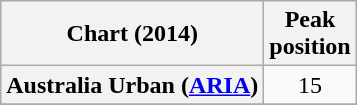<table class="wikitable plainrowheaders sortable" style="text-align:center;">
<tr>
<th scope="col">Chart (2014)</th>
<th scope="col">Peak<br>position</th>
</tr>
<tr>
<th scope="row">Australia Urban (<a href='#'>ARIA</a>)</th>
<td>15</td>
</tr>
<tr>
</tr>
<tr>
</tr>
<tr>
</tr>
<tr>
</tr>
<tr>
</tr>
<tr>
</tr>
<tr>
</tr>
<tr>
</tr>
<tr>
</tr>
<tr>
</tr>
<tr>
</tr>
</table>
